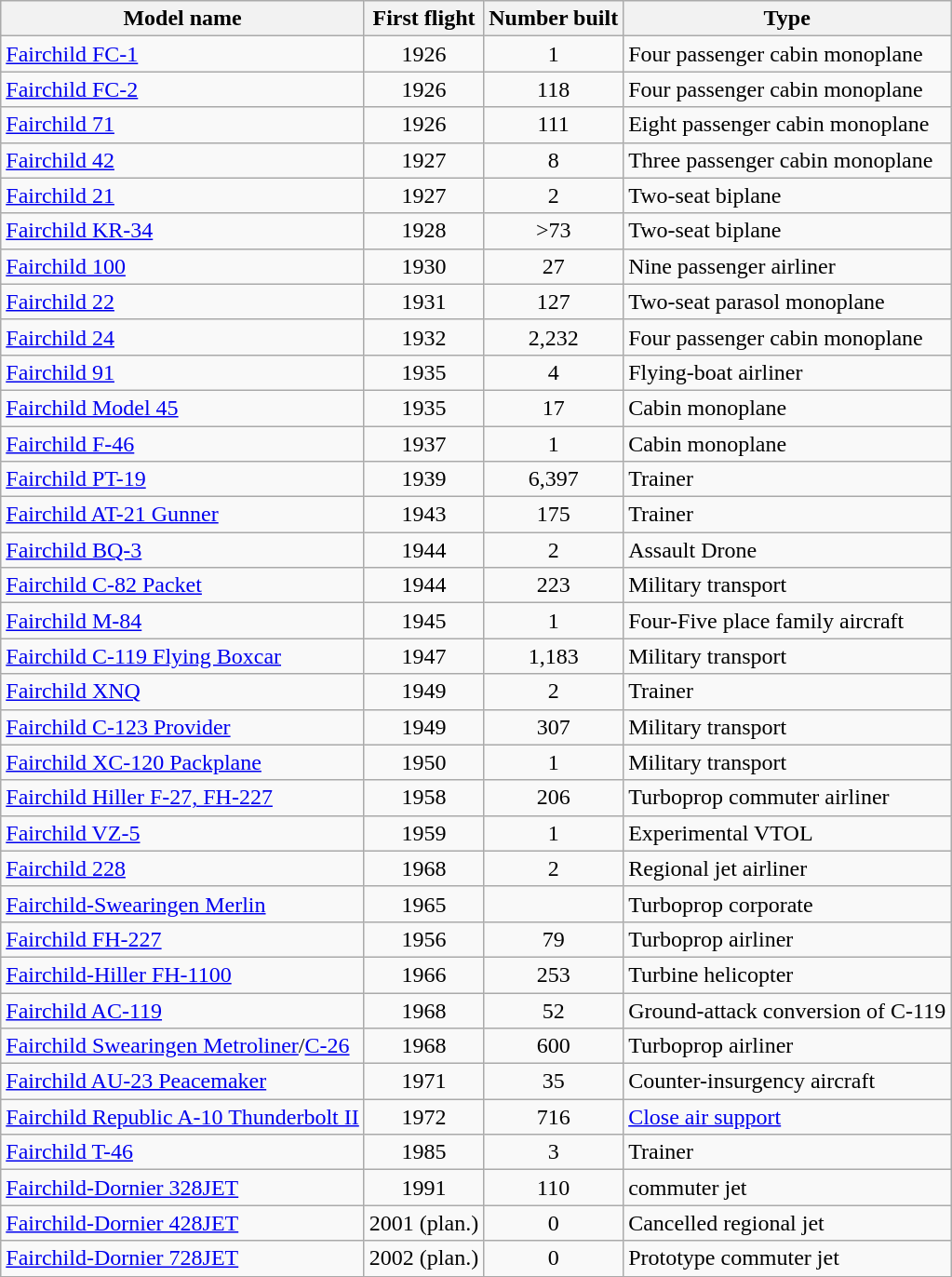<table class="wikitable sortable">
<tr>
<th>Model name</th>
<th>First flight</th>
<th>Number built</th>
<th>Type</th>
</tr>
<tr>
<td><a href='#'>Fairchild FC-1</a></td>
<td align=center>1926</td>
<td align=center>1</td>
<td>Four passenger cabin monoplane</td>
</tr>
<tr>
<td><a href='#'>Fairchild FC-2</a></td>
<td align=center>1926</td>
<td align=center>118</td>
<td>Four passenger cabin monoplane</td>
</tr>
<tr>
<td><a href='#'>Fairchild 71</a></td>
<td align=center>1926</td>
<td align=center>111</td>
<td>Eight passenger cabin monoplane</td>
</tr>
<tr>
<td><a href='#'>Fairchild 42</a></td>
<td align=center>1927</td>
<td align=center>8</td>
<td>Three passenger cabin monoplane</td>
</tr>
<tr>
<td><a href='#'>Fairchild 21</a></td>
<td align=center>1927</td>
<td align=center>2</td>
<td>Two-seat biplane</td>
</tr>
<tr>
<td><a href='#'>Fairchild KR-34</a></td>
<td align=center>1928</td>
<td align=center>>73</td>
<td>Two-seat biplane</td>
</tr>
<tr>
<td><a href='#'>Fairchild 100</a></td>
<td align=center>1930</td>
<td align=center>27</td>
<td>Nine passenger airliner</td>
</tr>
<tr>
<td><a href='#'>Fairchild 22</a></td>
<td align=center>1931</td>
<td align=center>127</td>
<td>Two-seat parasol monoplane</td>
</tr>
<tr>
<td><a href='#'>Fairchild 24</a></td>
<td align=center>1932</td>
<td align=center>2,232</td>
<td>Four passenger cabin monoplane</td>
</tr>
<tr>
<td><a href='#'>Fairchild 91</a></td>
<td align=center>1935</td>
<td align=center>4</td>
<td>Flying-boat airliner</td>
</tr>
<tr>
<td><a href='#'>Fairchild Model 45</a></td>
<td align=center>1935</td>
<td align=center>17</td>
<td>Cabin monoplane</td>
</tr>
<tr>
<td><a href='#'>Fairchild F-46</a></td>
<td align=center>1937</td>
<td align=center>1</td>
<td>Cabin monoplane</td>
</tr>
<tr>
<td><a href='#'>Fairchild PT-19</a></td>
<td align=center>1939</td>
<td align=center>6,397</td>
<td>Trainer</td>
</tr>
<tr>
<td><a href='#'>Fairchild AT-21 Gunner</a></td>
<td align=center>1943</td>
<td align=center>175</td>
<td>Trainer</td>
</tr>
<tr>
<td><a href='#'>Fairchild BQ-3</a></td>
<td align=center>1944</td>
<td align=center>2</td>
<td>Assault Drone</td>
</tr>
<tr>
<td><a href='#'>Fairchild C-82 Packet</a></td>
<td align=center>1944</td>
<td align=center>223</td>
<td>Military transport</td>
</tr>
<tr>
<td><a href='#'>Fairchild M-84</a></td>
<td align=center>1945</td>
<td align=center>1</td>
<td>Four-Five place family aircraft</td>
</tr>
<tr>
<td><a href='#'>Fairchild C-119 Flying Boxcar</a></td>
<td align=center>1947</td>
<td align=center>1,183</td>
<td>Military transport</td>
</tr>
<tr>
<td><a href='#'>Fairchild XNQ</a></td>
<td align=center>1949</td>
<td align=center>2</td>
<td>Trainer</td>
</tr>
<tr>
<td><a href='#'>Fairchild C-123 Provider</a></td>
<td align=center>1949</td>
<td align=center>307</td>
<td>Military transport</td>
</tr>
<tr>
<td><a href='#'>Fairchild XC-120 Packplane</a></td>
<td align=center>1950</td>
<td align=center>1</td>
<td>Military transport</td>
</tr>
<tr>
<td><a href='#'>Fairchild Hiller F-27, FH-227</a></td>
<td align=center>1958</td>
<td align=center>206</td>
<td>Turboprop commuter airliner</td>
</tr>
<tr>
<td><a href='#'>Fairchild VZ-5</a></td>
<td align=center>1959</td>
<td align=center>1</td>
<td>Experimental VTOL</td>
</tr>
<tr>
<td><a href='#'>Fairchild 228</a></td>
<td align=center>1968</td>
<td align=center>2</td>
<td>Regional jet airliner</td>
</tr>
<tr>
<td><a href='#'>Fairchild-Swearingen Merlin</a></td>
<td align=center>1965</td>
<td align=center></td>
<td>Turboprop corporate</td>
</tr>
<tr>
<td><a href='#'>Fairchild FH-227</a></td>
<td align=center>1956</td>
<td align=center>79</td>
<td>Turboprop airliner</td>
</tr>
<tr>
<td><a href='#'>Fairchild-Hiller FH-1100</a></td>
<td align=center>1966</td>
<td align=center>253</td>
<td>Turbine helicopter</td>
</tr>
<tr>
<td><a href='#'>Fairchild AC-119</a></td>
<td align=center>1968</td>
<td align=center>52</td>
<td>Ground-attack conversion of C-119</td>
</tr>
<tr>
<td><a href='#'>Fairchild Swearingen Metroliner</a>/<a href='#'>C-26</a></td>
<td align=center>1968</td>
<td align=center>600</td>
<td>Turboprop airliner</td>
</tr>
<tr>
<td><a href='#'>Fairchild AU-23 Peacemaker</a></td>
<td align=center>1971</td>
<td align=center>35</td>
<td>Counter-insurgency aircraft</td>
</tr>
<tr>
<td><a href='#'>Fairchild Republic A-10 Thunderbolt II</a></td>
<td align=center>1972</td>
<td align=center>716</td>
<td><a href='#'>Close air support</a></td>
</tr>
<tr>
<td><a href='#'>Fairchild T-46</a></td>
<td align=center>1985</td>
<td align=center>3</td>
<td>Trainer</td>
</tr>
<tr>
<td><a href='#'>Fairchild-Dornier 328JET</a></td>
<td align=center>1991</td>
<td align=center>110</td>
<td>commuter jet</td>
</tr>
<tr>
<td><a href='#'>Fairchild-Dornier 428JET</a></td>
<td align=center>2001 (plan.)</td>
<td align=center>0</td>
<td>Cancelled regional jet</td>
</tr>
<tr>
<td><a href='#'>Fairchild-Dornier 728JET</a></td>
<td align=center>2002 (plan.)</td>
<td align=center>0</td>
<td>Prototype commuter jet</td>
</tr>
<tr>
</tr>
</table>
